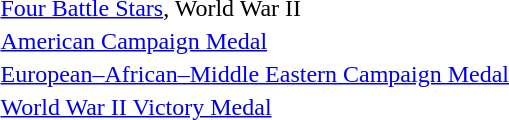<table>
<tr>
<td></td>
<td><a href='#'>Four Battle Stars</a>, World War II</td>
</tr>
<tr>
<td></td>
<td><a href='#'>American Campaign Medal</a></td>
</tr>
<tr>
<td></td>
<td><a href='#'>European–African–Middle Eastern Campaign Medal</a></td>
</tr>
<tr>
<td></td>
<td><a href='#'>World War II Victory Medal</a></td>
</tr>
</table>
